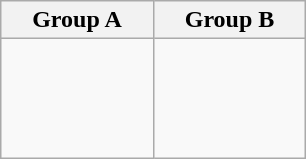<table class="wikitable">
<tr>
<th width=33%>Group A</th>
<th width=33%>Group B</th>
</tr>
<tr>
<td><br><br>
<br>
<br>
</td>
<td><br><br>
<br>
<br>
</td>
</tr>
</table>
